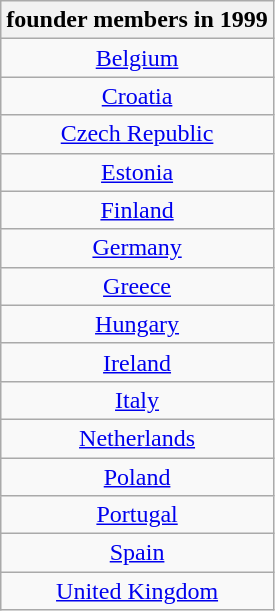<table class="wikitable" style="float:left; margin-right:1em; text-align: center">
<tr>
<th>founder members in 1999</th>
</tr>
<tr>
<td><a href='#'>Belgium</a></td>
</tr>
<tr>
<td><a href='#'>Croatia</a></td>
</tr>
<tr>
<td><a href='#'>Czech Republic</a></td>
</tr>
<tr>
<td><a href='#'>Estonia</a></td>
</tr>
<tr>
<td><a href='#'>Finland</a></td>
</tr>
<tr>
<td><a href='#'>Germany</a></td>
</tr>
<tr>
<td><a href='#'>Greece</a></td>
</tr>
<tr>
<td><a href='#'>Hungary</a></td>
</tr>
<tr>
<td><a href='#'>Ireland</a></td>
</tr>
<tr>
<td><a href='#'>Italy</a></td>
</tr>
<tr>
<td><a href='#'>Netherlands</a></td>
</tr>
<tr>
<td><a href='#'>Poland</a></td>
</tr>
<tr>
<td><a href='#'>Portugal</a></td>
</tr>
<tr>
<td><a href='#'>Spain</a></td>
</tr>
<tr>
<td><a href='#'>United Kingdom</a></td>
</tr>
</table>
